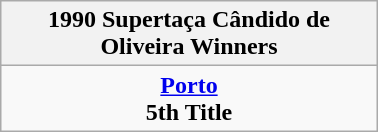<table class="wikitable" style="text-align: center; margin: 0 auto; width: 20%">
<tr>
<th>1990 Supertaça Cândido de Oliveira Winners</th>
</tr>
<tr>
<td><strong><a href='#'>Porto</a></strong><br><strong>5th Title</strong></td>
</tr>
</table>
